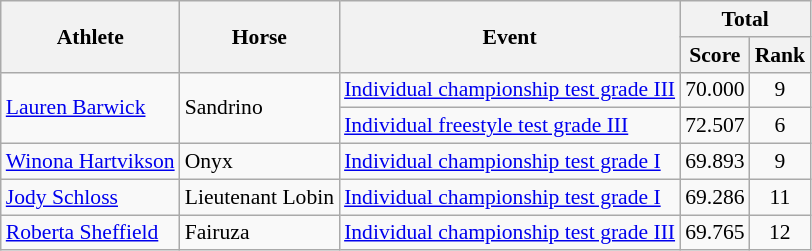<table class=wikitable style="font-size:90%">
<tr>
<th rowspan="2">Athlete</th>
<th rowspan="2">Horse</th>
<th rowspan="2">Event</th>
<th colspan="2">Total</th>
</tr>
<tr>
<th>Score</th>
<th>Rank</th>
</tr>
<tr>
<td rowspan=2><a href='#'>Lauren Barwick</a></td>
<td rowspan=2>Sandrino</td>
<td><a href='#'>Individual championship test grade III</a></td>
<td align="center">70.000</td>
<td align="center">9</td>
</tr>
<tr>
<td><a href='#'>Individual freestyle test grade III</a></td>
<td align="center">72.507</td>
<td align="center">6</td>
</tr>
<tr>
<td><a href='#'>Winona Hartvikson</a></td>
<td>Onyx</td>
<td><a href='#'>Individual championship test grade I</a></td>
<td align="center">69.893</td>
<td align="center">9</td>
</tr>
<tr>
<td><a href='#'>Jody Schloss</a></td>
<td>Lieutenant Lobin</td>
<td><a href='#'>Individual championship test grade I</a></td>
<td align="center">69.286</td>
<td align="center">11</td>
</tr>
<tr>
<td><a href='#'>Roberta Sheffield</a></td>
<td>Fairuza</td>
<td><a href='#'>Individual championship test grade III</a></td>
<td align="center">69.765</td>
<td align="center">12</td>
</tr>
</table>
